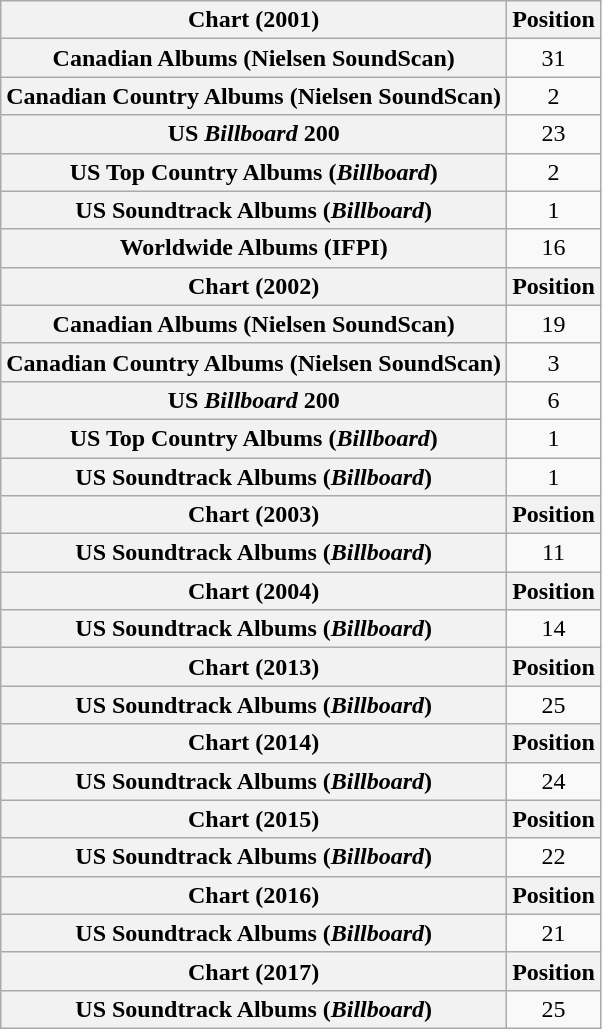<table class="wikitable plainrowheaders" style="text-align:center">
<tr>
<th scope="col">Chart (2001)</th>
<th scope="col">Position</th>
</tr>
<tr>
<th scope="row">Canadian Albums (Nielsen SoundScan) </th>
<td>31</td>
</tr>
<tr>
<th scope="row">Canadian Country Albums (Nielsen SoundScan)</th>
<td>2</td>
</tr>
<tr>
<th scope="row">US <em>Billboard</em> 200</th>
<td>23</td>
</tr>
<tr>
<th scope="row">US Top Country Albums (<em>Billboard</em>)</th>
<td>2</td>
</tr>
<tr>
<th scope="row">US Soundtrack Albums (<em>Billboard</em>)</th>
<td>1</td>
</tr>
<tr>
<th scope="row">Worldwide Albums (IFPI)</th>
<td style="text-align:center;">16</td>
</tr>
<tr>
<th scope="col">Chart (2002)</th>
<th scope="col">Position</th>
</tr>
<tr>
<th scope="row">Canadian Albums (Nielsen SoundScan)</th>
<td>19</td>
</tr>
<tr>
<th scope="row">Canadian Country Albums (Nielsen SoundScan)</th>
<td>3</td>
</tr>
<tr>
<th scope="row">US <em>Billboard</em> 200</th>
<td>6</td>
</tr>
<tr>
<th scope="row">US Top Country Albums (<em>Billboard</em>)</th>
<td>1</td>
</tr>
<tr>
<th scope="row">US Soundtrack Albums (<em>Billboard</em>)</th>
<td>1</td>
</tr>
<tr>
<th scope="col">Chart (2003)</th>
<th scope="col">Position</th>
</tr>
<tr>
<th scope="row">US Soundtrack Albums (<em>Billboard</em>)</th>
<td>11</td>
</tr>
<tr>
<th scope="col">Chart (2004)</th>
<th scope="col">Position</th>
</tr>
<tr>
<th scope="row">US Soundtrack Albums (<em>Billboard</em>)</th>
<td>14</td>
</tr>
<tr>
<th scope="col">Chart (2013)</th>
<th scope="col">Position</th>
</tr>
<tr>
<th scope="row">US Soundtrack Albums (<em>Billboard</em>)</th>
<td>25</td>
</tr>
<tr>
<th scope="col">Chart (2014)</th>
<th scope="col">Position</th>
</tr>
<tr>
<th scope="row">US Soundtrack Albums (<em>Billboard</em>)</th>
<td>24</td>
</tr>
<tr>
<th scope="col">Chart (2015)</th>
<th scope="col">Position</th>
</tr>
<tr>
<th scope="row">US Soundtrack Albums (<em>Billboard</em>)</th>
<td>22</td>
</tr>
<tr>
<th scope="col">Chart (2016)</th>
<th scope="col">Position</th>
</tr>
<tr>
<th scope="row">US Soundtrack Albums (<em>Billboard</em>)</th>
<td>21</td>
</tr>
<tr>
<th scope="col">Chart (2017)</th>
<th scope="col">Position</th>
</tr>
<tr>
<th scope="row">US Soundtrack Albums (<em>Billboard</em>)</th>
<td>25</td>
</tr>
</table>
